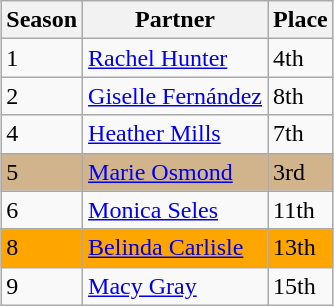<table class="wikitable sortable" style="margin:auto;">
<tr>
<th>Season</th>
<th>Partner</th>
<th>Place</th>
</tr>
<tr>
<td>1</td>
<td><a href='#'>Rachel Hunter</a></td>
<td>4th</td>
</tr>
<tr>
<td>2</td>
<td><a href='#'>Giselle Fernández</a></td>
<td>8th</td>
</tr>
<tr>
<td>4</td>
<td><a href='#'>Heather Mills</a></td>
<td>7th</td>
</tr>
<tr bgcolor="tan">
<td>5</td>
<td><a href='#'>Marie Osmond</a></td>
<td>3rd</td>
</tr>
<tr>
<td>6</td>
<td><a href='#'>Monica Seles</a></td>
<td>11th</td>
</tr>
<tr>
</tr>
<tr style="background:orange;">
<td>8</td>
<td><a href='#'>Belinda Carlisle</a></td>
<td>13th</td>
</tr>
<tr>
<td>9</td>
<td><a href='#'>Macy Gray</a></td>
<td>15th</td>
</tr>
</table>
